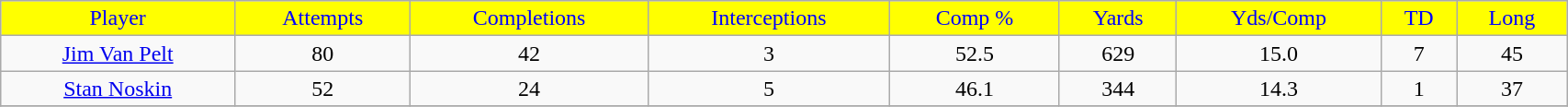<table class="wikitable" width="90%">
<tr align="center" style="background:yellow;color:blue;">
<td>Player</td>
<td>Attempts</td>
<td>Completions</td>
<td>Interceptions</td>
<td>Comp %</td>
<td>Yards</td>
<td>Yds/Comp</td>
<td>TD</td>
<td>Long</td>
</tr>
<tr align="center" bgcolor="">
<td><a href='#'>Jim Van Pelt</a></td>
<td>80</td>
<td>42</td>
<td>3</td>
<td>52.5</td>
<td>629</td>
<td>15.0</td>
<td>7</td>
<td>45</td>
</tr>
<tr align="center" bgcolor="">
<td><a href='#'>Stan Noskin</a></td>
<td>52</td>
<td>24</td>
<td>5</td>
<td>46.1</td>
<td>344</td>
<td>14.3</td>
<td>1</td>
<td>37</td>
</tr>
<tr>
</tr>
</table>
